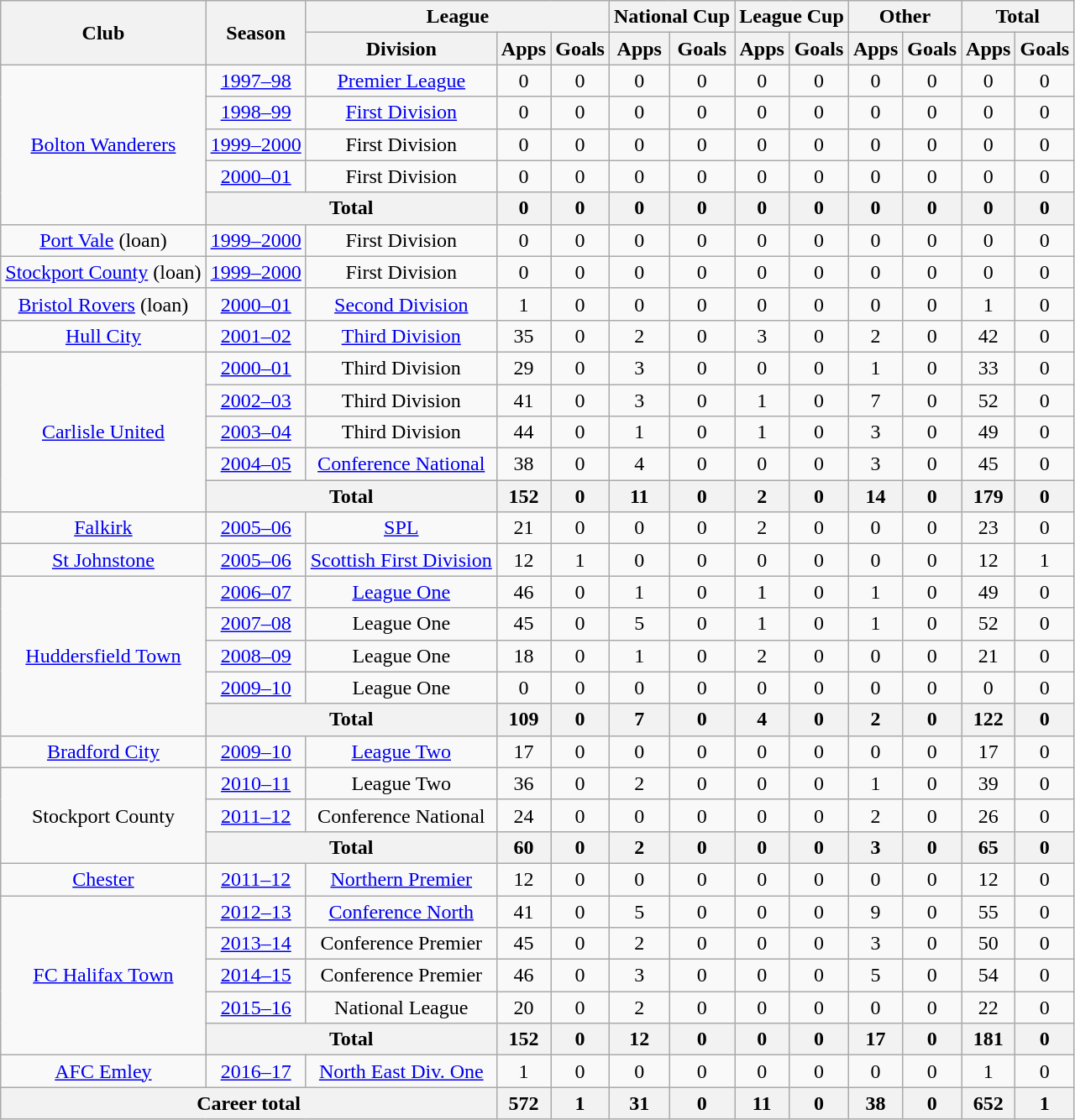<table class="wikitable" style="text-align:center">
<tr>
<th rowspan="2">Club</th>
<th rowspan="2">Season</th>
<th colspan="3">League</th>
<th colspan="2">National Cup</th>
<th colspan="2">League Cup</th>
<th colspan="2">Other</th>
<th colspan="2">Total</th>
</tr>
<tr>
<th>Division</th>
<th>Apps</th>
<th>Goals</th>
<th>Apps</th>
<th>Goals</th>
<th>Apps</th>
<th>Goals</th>
<th>Apps</th>
<th>Goals</th>
<th>Apps</th>
<th>Goals</th>
</tr>
<tr>
<td rowspan="5"><a href='#'>Bolton Wanderers</a></td>
<td><a href='#'>1997–98</a></td>
<td><a href='#'>Premier League</a></td>
<td>0</td>
<td>0</td>
<td>0</td>
<td>0</td>
<td>0</td>
<td>0</td>
<td>0</td>
<td>0</td>
<td>0</td>
<td>0</td>
</tr>
<tr>
<td><a href='#'>1998–99</a></td>
<td><a href='#'>First Division</a></td>
<td>0</td>
<td>0</td>
<td>0</td>
<td>0</td>
<td>0</td>
<td>0</td>
<td>0</td>
<td>0</td>
<td>0</td>
<td>0</td>
</tr>
<tr>
<td><a href='#'>1999–2000</a></td>
<td>First Division</td>
<td>0</td>
<td>0</td>
<td>0</td>
<td>0</td>
<td>0</td>
<td>0</td>
<td>0</td>
<td>0</td>
<td>0</td>
<td>0</td>
</tr>
<tr>
<td><a href='#'>2000–01</a></td>
<td>First Division</td>
<td>0</td>
<td>0</td>
<td>0</td>
<td>0</td>
<td>0</td>
<td>0</td>
<td>0</td>
<td>0</td>
<td>0</td>
<td>0</td>
</tr>
<tr>
<th colspan="2">Total</th>
<th>0</th>
<th>0</th>
<th>0</th>
<th>0</th>
<th>0</th>
<th>0</th>
<th>0</th>
<th>0</th>
<th>0</th>
<th>0</th>
</tr>
<tr>
<td><a href='#'>Port Vale</a> (loan)</td>
<td><a href='#'>1999–2000</a></td>
<td>First Division</td>
<td>0</td>
<td>0</td>
<td>0</td>
<td>0</td>
<td>0</td>
<td>0</td>
<td>0</td>
<td>0</td>
<td>0</td>
<td>0</td>
</tr>
<tr>
<td><a href='#'>Stockport County</a> (loan)</td>
<td><a href='#'>1999–2000</a></td>
<td>First Division</td>
<td>0</td>
<td>0</td>
<td>0</td>
<td>0</td>
<td>0</td>
<td>0</td>
<td>0</td>
<td>0</td>
<td>0</td>
<td>0</td>
</tr>
<tr>
<td><a href='#'>Bristol Rovers</a> (loan)</td>
<td><a href='#'>2000–01</a></td>
<td><a href='#'>Second Division</a></td>
<td>1</td>
<td>0</td>
<td>0</td>
<td>0</td>
<td>0</td>
<td>0</td>
<td>0</td>
<td>0</td>
<td>1</td>
<td>0</td>
</tr>
<tr>
<td><a href='#'>Hull City</a></td>
<td><a href='#'>2001–02</a></td>
<td><a href='#'>Third Division</a></td>
<td>35</td>
<td>0</td>
<td>2</td>
<td>0</td>
<td>3</td>
<td>0</td>
<td>2</td>
<td>0</td>
<td>42</td>
<td>0</td>
</tr>
<tr>
<td rowspan="5"><a href='#'>Carlisle United</a></td>
<td><a href='#'>2000–01</a></td>
<td>Third Division</td>
<td>29</td>
<td>0</td>
<td>3</td>
<td>0</td>
<td>0</td>
<td>0</td>
<td>1</td>
<td>0</td>
<td>33</td>
<td>0</td>
</tr>
<tr>
<td><a href='#'>2002–03</a></td>
<td>Third Division</td>
<td>41</td>
<td>0</td>
<td>3</td>
<td>0</td>
<td>1</td>
<td>0</td>
<td>7</td>
<td>0</td>
<td>52</td>
<td>0</td>
</tr>
<tr>
<td><a href='#'>2003–04</a></td>
<td>Third Division</td>
<td>44</td>
<td>0</td>
<td>1</td>
<td>0</td>
<td>1</td>
<td>0</td>
<td>3</td>
<td>0</td>
<td>49</td>
<td>0</td>
</tr>
<tr>
<td><a href='#'>2004–05</a></td>
<td><a href='#'>Conference National</a></td>
<td>38</td>
<td>0</td>
<td>4</td>
<td>0</td>
<td>0</td>
<td>0</td>
<td>3</td>
<td>0</td>
<td>45</td>
<td>0</td>
</tr>
<tr>
<th colspan="2">Total</th>
<th>152</th>
<th>0</th>
<th>11</th>
<th>0</th>
<th>2</th>
<th>0</th>
<th>14</th>
<th>0</th>
<th>179</th>
<th>0</th>
</tr>
<tr>
<td><a href='#'>Falkirk</a></td>
<td><a href='#'>2005–06</a></td>
<td><a href='#'>SPL</a></td>
<td>21</td>
<td>0</td>
<td>0</td>
<td>0</td>
<td>2</td>
<td>0</td>
<td>0</td>
<td>0</td>
<td>23</td>
<td>0</td>
</tr>
<tr>
<td><a href='#'>St Johnstone</a></td>
<td><a href='#'>2005–06</a></td>
<td><a href='#'>Scottish First Division</a></td>
<td>12</td>
<td>1</td>
<td>0</td>
<td>0</td>
<td>0</td>
<td>0</td>
<td>0</td>
<td>0</td>
<td>12</td>
<td>1</td>
</tr>
<tr>
<td rowspan="5"><a href='#'>Huddersfield Town</a></td>
<td><a href='#'>2006–07</a></td>
<td><a href='#'>League One</a></td>
<td>46</td>
<td>0</td>
<td>1</td>
<td>0</td>
<td>1</td>
<td>0</td>
<td>1</td>
<td>0</td>
<td>49</td>
<td>0</td>
</tr>
<tr>
<td><a href='#'>2007–08</a></td>
<td>League One</td>
<td>45</td>
<td>0</td>
<td>5</td>
<td>0</td>
<td>1</td>
<td>0</td>
<td>1</td>
<td>0</td>
<td>52</td>
<td>0</td>
</tr>
<tr>
<td><a href='#'>2008–09</a></td>
<td>League One</td>
<td>18</td>
<td>0</td>
<td>1</td>
<td>0</td>
<td>2</td>
<td>0</td>
<td>0</td>
<td>0</td>
<td>21</td>
<td>0</td>
</tr>
<tr>
<td><a href='#'>2009–10</a></td>
<td>League One</td>
<td>0</td>
<td>0</td>
<td>0</td>
<td>0</td>
<td>0</td>
<td>0</td>
<td>0</td>
<td>0</td>
<td>0</td>
<td>0</td>
</tr>
<tr>
<th colspan="2">Total</th>
<th>109</th>
<th>0</th>
<th>7</th>
<th>0</th>
<th>4</th>
<th>0</th>
<th>2</th>
<th>0</th>
<th>122</th>
<th>0</th>
</tr>
<tr>
<td><a href='#'>Bradford City</a></td>
<td><a href='#'>2009–10</a></td>
<td><a href='#'>League Two</a></td>
<td>17</td>
<td>0</td>
<td>0</td>
<td>0</td>
<td>0</td>
<td>0</td>
<td>0</td>
<td>0</td>
<td>17</td>
<td>0</td>
</tr>
<tr>
<td rowspan="3">Stockport County</td>
<td><a href='#'>2010–11</a></td>
<td>League Two</td>
<td>36</td>
<td>0</td>
<td>2</td>
<td>0</td>
<td>0</td>
<td>0</td>
<td>1</td>
<td>0</td>
<td>39</td>
<td>0</td>
</tr>
<tr>
<td><a href='#'>2011–12</a></td>
<td>Conference National</td>
<td>24</td>
<td>0</td>
<td>0</td>
<td>0</td>
<td>0</td>
<td>0</td>
<td>2</td>
<td>0</td>
<td>26</td>
<td>0</td>
</tr>
<tr>
<th colspan="2">Total</th>
<th>60</th>
<th>0</th>
<th>2</th>
<th>0</th>
<th>0</th>
<th>0</th>
<th>3</th>
<th>0</th>
<th>65</th>
<th>0</th>
</tr>
<tr>
<td><a href='#'>Chester</a></td>
<td><a href='#'>2011–12</a></td>
<td><a href='#'>Northern Premier</a></td>
<td>12</td>
<td>0</td>
<td>0</td>
<td>0</td>
<td>0</td>
<td>0</td>
<td>0</td>
<td>0</td>
<td>12</td>
<td>0</td>
</tr>
<tr>
<td rowspan="5"><a href='#'>FC Halifax Town</a></td>
<td><a href='#'>2012–13</a></td>
<td><a href='#'>Conference North</a></td>
<td>41</td>
<td>0</td>
<td>5</td>
<td>0</td>
<td>0</td>
<td>0</td>
<td>9</td>
<td>0</td>
<td>55</td>
<td>0</td>
</tr>
<tr>
<td><a href='#'>2013–14</a></td>
<td>Conference Premier</td>
<td>45</td>
<td>0</td>
<td>2</td>
<td>0</td>
<td>0</td>
<td>0</td>
<td>3</td>
<td>0</td>
<td>50</td>
<td>0</td>
</tr>
<tr>
<td><a href='#'>2014–15</a></td>
<td>Conference Premier</td>
<td>46</td>
<td>0</td>
<td>3</td>
<td>0</td>
<td>0</td>
<td>0</td>
<td>5</td>
<td>0</td>
<td>54</td>
<td>0</td>
</tr>
<tr>
<td><a href='#'>2015–16</a></td>
<td>National League</td>
<td>20</td>
<td>0</td>
<td>2</td>
<td>0</td>
<td>0</td>
<td>0</td>
<td>0</td>
<td>0</td>
<td>22</td>
<td>0</td>
</tr>
<tr>
<th colspan="2">Total</th>
<th>152</th>
<th>0</th>
<th>12</th>
<th>0</th>
<th>0</th>
<th>0</th>
<th>17</th>
<th>0</th>
<th>181</th>
<th>0</th>
</tr>
<tr>
<td><a href='#'>AFC Emley</a></td>
<td><a href='#'>2016–17</a></td>
<td><a href='#'>North East Div. One</a></td>
<td>1</td>
<td>0</td>
<td>0</td>
<td>0</td>
<td>0</td>
<td>0</td>
<td>0</td>
<td>0</td>
<td>1</td>
<td>0</td>
</tr>
<tr>
<th colspan="3">Career total</th>
<th>572</th>
<th>1</th>
<th>31</th>
<th>0</th>
<th>11</th>
<th>0</th>
<th>38</th>
<th>0</th>
<th>652</th>
<th>1</th>
</tr>
</table>
